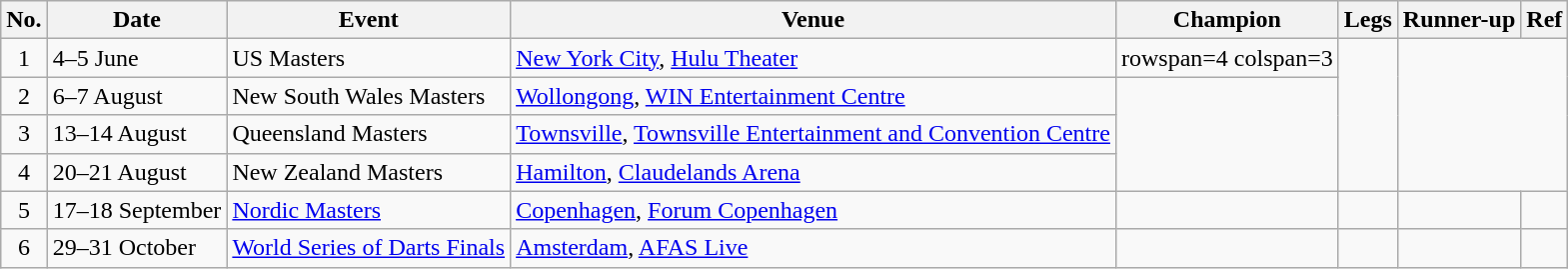<table class="wikitable">
<tr>
<th>No.</th>
<th>Date</th>
<th>Event</th>
<th>Venue</th>
<th>Champion</th>
<th>Legs</th>
<th>Runner-up</th>
<th>Ref</th>
</tr>
<tr>
<td align=center>1</td>
<td align=left>4–5 June</td>
<td>US Masters</td>
<td> <a href='#'>New York City</a>, <a href='#'>Hulu Theater</a></td>
<td>rowspan=4 colspan=3 </td>
<td align="center" rowspan=4></td>
</tr>
<tr>
<td align=center>2</td>
<td align=left>6–7 August</td>
<td>New South Wales Masters</td>
<td> <a href='#'>Wollongong</a>, <a href='#'>WIN Entertainment Centre</a></td>
</tr>
<tr>
<td align=center>3</td>
<td align=left>13–14 August</td>
<td>Queensland Masters</td>
<td> <a href='#'>Townsville</a>, <a href='#'>Townsville Entertainment and Convention Centre</a></td>
</tr>
<tr>
<td align=center>4</td>
<td align=left>20–21 August</td>
<td>New Zealand Masters</td>
<td> <a href='#'>Hamilton</a>, <a href='#'>Claudelands Arena</a></td>
</tr>
<tr>
<td align=center>5</td>
<td align=left>17–18 September</td>
<td><a href='#'>Nordic Masters</a></td>
<td> <a href='#'>Copenhagen</a>, <a href='#'>Forum Copenhagen</a></td>
<td align=right><strong></strong></td>
<td></td>
<td></td>
<td align="center"></td>
</tr>
<tr>
<td align=center>6</td>
<td align=left>29–31 October</td>
<td><a href='#'>World Series of Darts Finals</a></td>
<td> <a href='#'>Amsterdam</a>, <a href='#'>AFAS Live</a></td>
<td align=right><strong> </strong></td>
<td></td>
<td></td>
<td align="center"></td>
</tr>
</table>
